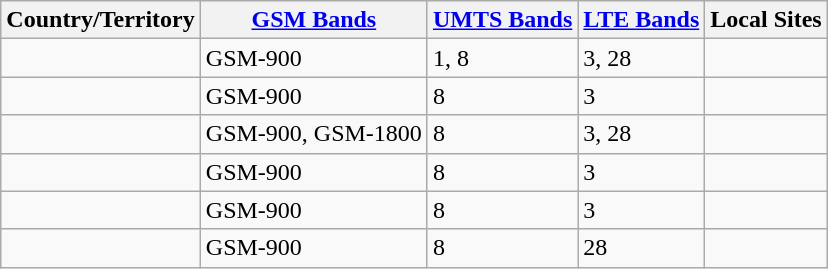<table class="wikitable" style="margin:0.5em auto">
<tr>
<th>Country/Territory</th>
<th><a href='#'>GSM Bands</a></th>
<th><a href='#'>UMTS Bands</a></th>
<th><a href='#'>LTE Bands</a></th>
<th>Local Sites</th>
</tr>
<tr>
<td></td>
<td>GSM-900</td>
<td>1, 8</td>
<td>3, 28</td>
<td></td>
</tr>
<tr>
<td></td>
<td>GSM-900</td>
<td>8</td>
<td>3</td>
<td></td>
</tr>
<tr>
<td></td>
<td>GSM-900, GSM-1800</td>
<td>8</td>
<td>3, 28</td>
<td></td>
</tr>
<tr>
<td></td>
<td>GSM-900</td>
<td>8</td>
<td>3</td>
<td></td>
</tr>
<tr>
<td></td>
<td>GSM-900</td>
<td>8</td>
<td>3</td>
<td></td>
</tr>
<tr>
<td></td>
<td>GSM-900</td>
<td>8</td>
<td>28</td>
<td></td>
</tr>
</table>
